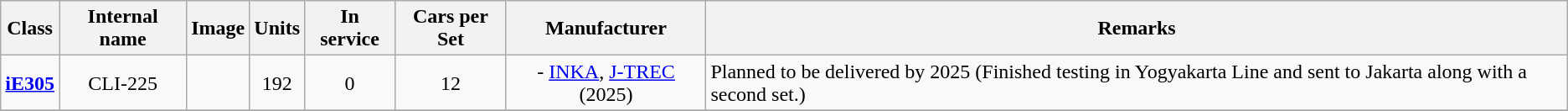<table class="wikitable">
<tr>
<th>Class</th>
<th>Internal name</th>
<th>Image</th>
<th>Units</th>
<th>In service</th>
<th>Cars per Set</th>
<th>Manufacturer</th>
<th>Remarks<br></th>
</tr>
<tr>
<td><strong><a href='#'>iE305</a></strong></td>
<td align="center">CLI-225</td>
<td></td>
<td align="center">192</td>
<td align="center">0</td>
<td align="center">12</td>
<td align="center">- <a href='#'>INKA</a>, <a href='#'>J-TREC</a> (2025)</td>
<td>Planned to be delivered by 2025 (Finished testing in Yogyakarta Line and sent to Jakarta along with a second set.)</td>
</tr>
<tr>
</tr>
</table>
